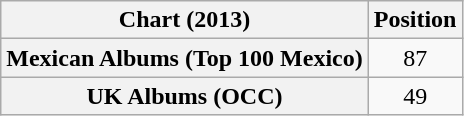<table class="wikitable sortable plainrowheaders" style="text-align:center">
<tr>
<th scope="col">Chart (2013)</th>
<th scope="col">Position</th>
</tr>
<tr>
<th scope="row">Mexican Albums (Top 100 Mexico)</th>
<td>87</td>
</tr>
<tr>
<th scope="row">UK Albums (OCC)</th>
<td>49</td>
</tr>
</table>
